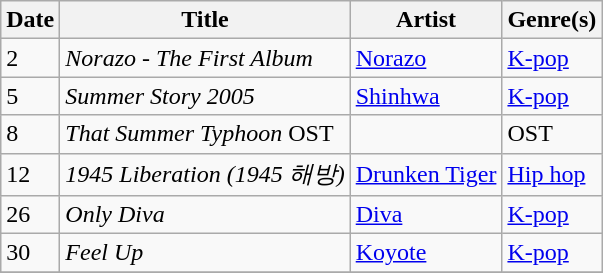<table class="wikitable" style="text-align: left;">
<tr>
<th>Date</th>
<th>Title</th>
<th>Artist</th>
<th>Genre(s)</th>
</tr>
<tr>
<td>2</td>
<td><em>Norazo - The First Album</em></td>
<td><a href='#'>Norazo</a></td>
<td><a href='#'>K-pop</a></td>
</tr>
<tr>
<td>5</td>
<td><em>Summer Story 2005</em></td>
<td><a href='#'>Shinhwa</a></td>
<td><a href='#'>K-pop</a></td>
</tr>
<tr>
<td>8</td>
<td><em>That Summer Typhoon</em> OST</td>
<td></td>
<td>OST</td>
</tr>
<tr>
<td>12</td>
<td><em>1945 Liberation (1945 해방)</em></td>
<td><a href='#'>Drunken Tiger</a></td>
<td><a href='#'>Hip hop</a></td>
</tr>
<tr>
<td>26</td>
<td><em>Only Diva</em></td>
<td><a href='#'>Diva</a></td>
<td><a href='#'>K-pop</a></td>
</tr>
<tr>
<td>30</td>
<td><em>Feel Up</em></td>
<td><a href='#'>Koyote</a></td>
<td><a href='#'>K-pop</a></td>
</tr>
<tr>
</tr>
</table>
